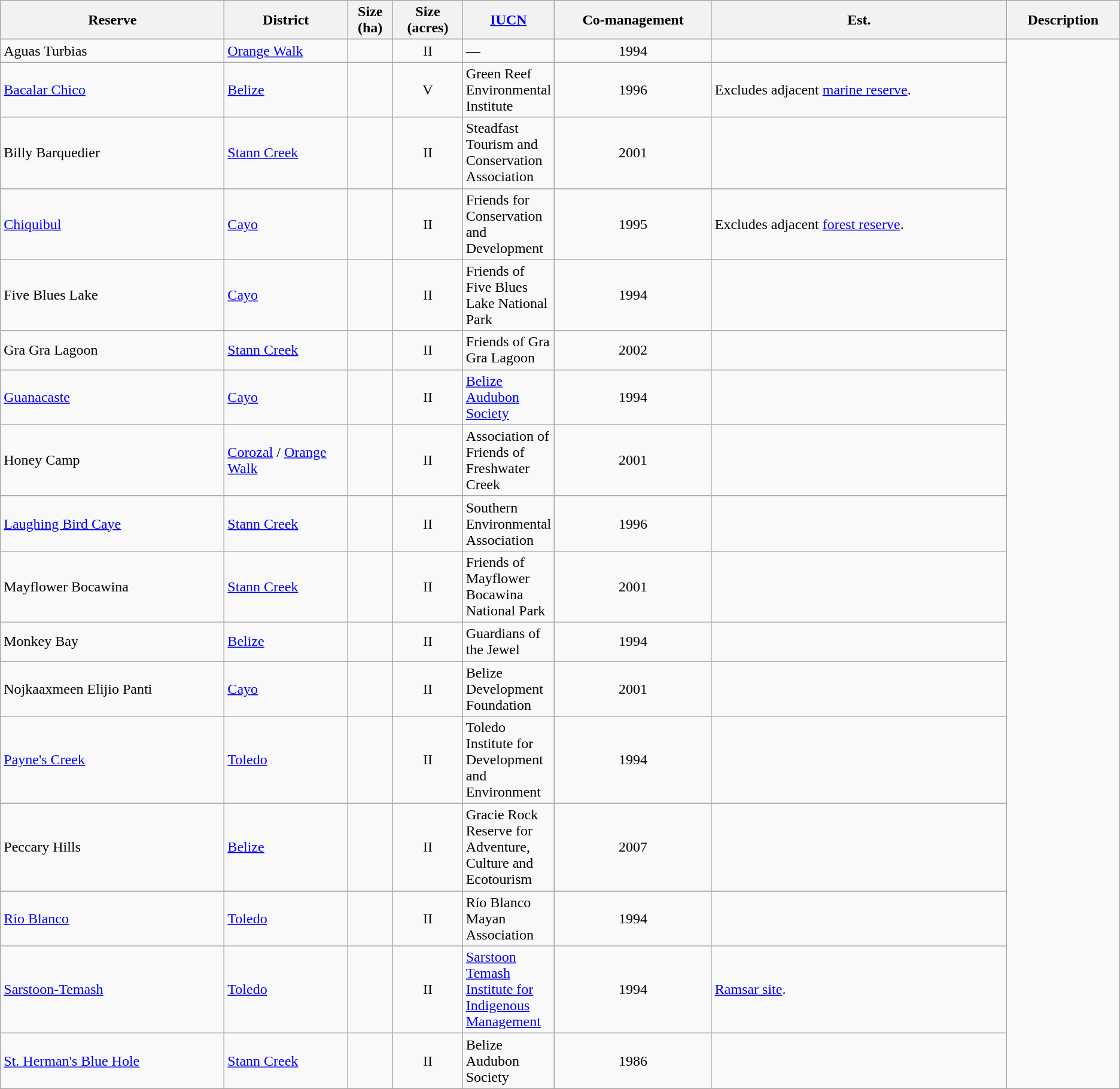<table class="wikitable sortable">
<tr>
<th width="20%">Reserve</th>
<th width="11%">District</th>
<th>Size<br>(ha)</th>
<th>Size<br>(acres)</th>
<th width="4%"><a href='#'>IUCN</a></th>
<th>Co-management</th>
<th>Est.</th>
<th class="unsortable">Description</th>
</tr>
<tr>
<td>Aguas Turbias</td>
<td><a href='#'>Orange Walk</a></td>
<td></td>
<td align="center">II</td>
<td>— </td>
<td align="center">1994</td>
<td></td>
</tr>
<tr>
<td><a href='#'>Bacalar Chico</a></td>
<td><a href='#'>Belize</a></td>
<td></td>
<td align="center">V</td>
<td>Green Reef Environmental Institute </td>
<td align="center">1996</td>
<td>Excludes adjacent <a href='#'>marine reserve</a>.</td>
</tr>
<tr>
<td>Billy Barquedier</td>
<td><a href='#'>Stann Creek</a></td>
<td></td>
<td align="center">II</td>
<td>Steadfast Tourism and Conservation Association</td>
<td align="center">2001</td>
<td></td>
</tr>
<tr>
<td><a href='#'>Chiquibul</a></td>
<td><a href='#'>Cayo</a></td>
<td></td>
<td align="center">II</td>
<td>Friends for Conservation and Development</td>
<td align="center">1995</td>
<td>Excludes adjacent <a href='#'>forest reserve</a>.</td>
</tr>
<tr>
<td>Five Blues Lake</td>
<td><a href='#'>Cayo</a></td>
<td></td>
<td align="center">II</td>
<td>Friends of Five Blues Lake National Park</td>
<td align="center">1994</td>
<td></td>
</tr>
<tr>
<td>Gra Gra Lagoon</td>
<td><a href='#'>Stann Creek</a></td>
<td></td>
<td align="center">II</td>
<td>Friends of Gra Gra Lagoon</td>
<td align="center">2002</td>
<td></td>
</tr>
<tr>
<td><a href='#'>Guanacaste</a></td>
<td><a href='#'>Cayo</a></td>
<td></td>
<td align="center">II</td>
<td><a href='#'>Belize Audubon Society</a></td>
<td align="center">1994</td>
<td></td>
</tr>
<tr>
<td>Honey Camp</td>
<td><a href='#'>Corozal</a> / <a href='#'>Orange Walk</a></td>
<td></td>
<td align="center">II</td>
<td>Association of Friends of Freshwater Creek </td>
<td align="center">2001</td>
<td></td>
</tr>
<tr>
<td><a href='#'>Laughing Bird Caye</a></td>
<td><a href='#'>Stann Creek</a></td>
<td></td>
<td align="center">II</td>
<td>Southern Environmental Association</td>
<td align="center">1996</td>
<td></td>
</tr>
<tr>
<td>Mayflower Bocawina</td>
<td><a href='#'>Stann Creek</a></td>
<td></td>
<td align="center">II</td>
<td>Friends of Mayflower Bocawina National Park</td>
<td align="center">2001</td>
<td></td>
</tr>
<tr>
<td>Monkey Bay</td>
<td><a href='#'>Belize</a></td>
<td></td>
<td align="center">II</td>
<td>Guardians of the Jewel </td>
<td align="center">1994</td>
<td></td>
</tr>
<tr>
<td>Nojkaaxmeen Elijio Panti</td>
<td><a href='#'>Cayo</a></td>
<td></td>
<td align="center">II</td>
<td>Belize Development Foundation </td>
<td align="center">2001</td>
<td></td>
</tr>
<tr>
<td><a href='#'>Payne's Creek</a></td>
<td><a href='#'>Toledo</a></td>
<td></td>
<td align="center">II</td>
<td>Toledo Institute for Development and Environment</td>
<td align="center">1994</td>
<td></td>
</tr>
<tr>
<td>Peccary Hills</td>
<td><a href='#'>Belize</a></td>
<td></td>
<td align="center">II</td>
<td>Gracie Rock Reserve for Adventure, Culture and Ecotourism</td>
<td align="center">2007</td>
<td></td>
</tr>
<tr>
<td><a href='#'>Río Blanco</a></td>
<td><a href='#'>Toledo</a></td>
<td></td>
<td align="center">II</td>
<td>Río Blanco Mayan Association</td>
<td align="center">1994</td>
<td></td>
</tr>
<tr>
<td><a href='#'>Sarstoon-Temash</a></td>
<td><a href='#'>Toledo</a></td>
<td></td>
<td align="center">II</td>
<td><a href='#'>Sarstoon Temash Institute for Indigenous Management</a></td>
<td align="center">1994</td>
<td><a href='#'>Ramsar site</a>.</td>
</tr>
<tr>
<td><a href='#'>St. Herman's Blue Hole</a></td>
<td><a href='#'>Stann Creek</a></td>
<td></td>
<td align="center">II</td>
<td>Belize Audubon Society</td>
<td align="center">1986</td>
<td></td>
</tr>
</table>
